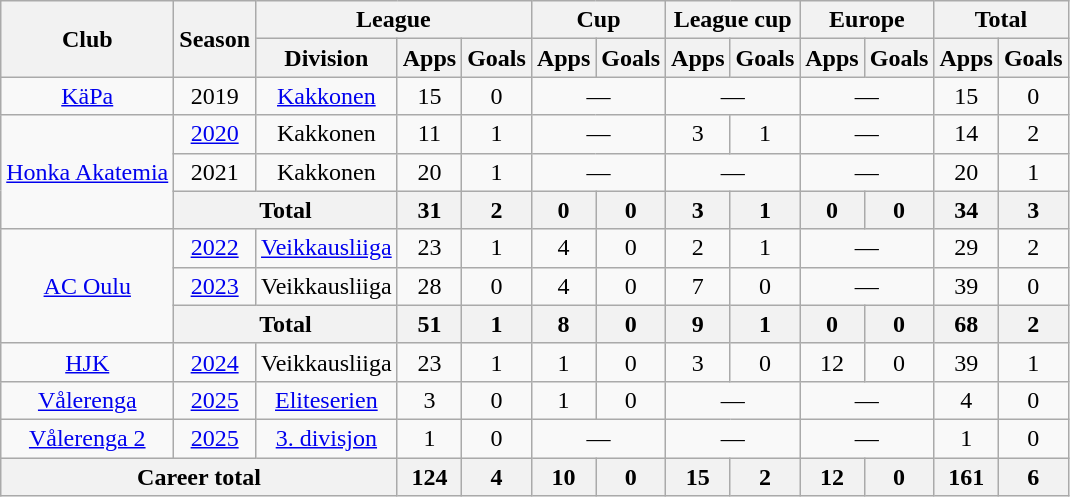<table class="wikitable" style="text-align:center">
<tr>
<th rowspan="2">Club</th>
<th rowspan="2">Season</th>
<th colspan="3">League</th>
<th colspan="2">Cup</th>
<th colspan="2">League cup</th>
<th colspan="2">Europe</th>
<th colspan="2">Total</th>
</tr>
<tr>
<th>Division</th>
<th>Apps</th>
<th>Goals</th>
<th>Apps</th>
<th>Goals</th>
<th>Apps</th>
<th>Goals</th>
<th>Apps</th>
<th>Goals</th>
<th>Apps</th>
<th>Goals</th>
</tr>
<tr>
<td rowspan="1"><a href='#'>KäPa</a></td>
<td>2019</td>
<td><a href='#'>Kakkonen</a></td>
<td>15</td>
<td>0</td>
<td colspan="2">—</td>
<td colspan="2">—</td>
<td colspan="2">—</td>
<td>15</td>
<td>0</td>
</tr>
<tr>
<td rowspan="3"><a href='#'>Honka Akatemia</a></td>
<td><a href='#'>2020</a></td>
<td>Kakkonen</td>
<td>11</td>
<td>1</td>
<td colspan="2">—</td>
<td>3</td>
<td>1</td>
<td colspan="2">—</td>
<td>14</td>
<td>2</td>
</tr>
<tr>
<td>2021</td>
<td>Kakkonen</td>
<td>20</td>
<td>1</td>
<td colspan="2">—</td>
<td colspan="2">—</td>
<td colspan="2">—</td>
<td>20</td>
<td>1</td>
</tr>
<tr>
<th colspan="2">Total</th>
<th>31</th>
<th>2</th>
<th>0</th>
<th>0</th>
<th>3</th>
<th>1</th>
<th>0</th>
<th>0</th>
<th>34</th>
<th>3</th>
</tr>
<tr>
<td rowspan="3"><a href='#'>AC Oulu</a></td>
<td><a href='#'>2022</a></td>
<td><a href='#'>Veikkausliiga</a></td>
<td>23</td>
<td>1</td>
<td>4</td>
<td>0</td>
<td>2</td>
<td>1</td>
<td colspan="2">—</td>
<td>29</td>
<td>2</td>
</tr>
<tr>
<td><a href='#'>2023</a></td>
<td>Veikkausliiga</td>
<td>28</td>
<td>0</td>
<td>4</td>
<td>0</td>
<td>7</td>
<td>0</td>
<td colspan="2">—</td>
<td>39</td>
<td>0</td>
</tr>
<tr>
<th colspan="2">Total</th>
<th>51</th>
<th>1</th>
<th>8</th>
<th>0</th>
<th>9</th>
<th>1</th>
<th>0</th>
<th>0</th>
<th>68</th>
<th>2</th>
</tr>
<tr>
<td rowspan="1"><a href='#'>HJK</a></td>
<td><a href='#'>2024</a></td>
<td>Veikkausliiga</td>
<td>23</td>
<td>1</td>
<td>1</td>
<td>0</td>
<td>3</td>
<td>0</td>
<td>12</td>
<td>0</td>
<td>39</td>
<td>1</td>
</tr>
<tr>
<td><a href='#'>Vålerenga</a></td>
<td><a href='#'>2025</a></td>
<td><a href='#'>Eliteserien</a></td>
<td>3</td>
<td>0</td>
<td>1</td>
<td>0</td>
<td colspan="2">—</td>
<td colspan="2">—</td>
<td>4</td>
<td>0</td>
</tr>
<tr>
<td><a href='#'>Vålerenga 2</a></td>
<td><a href='#'>2025</a></td>
<td><a href='#'>3. divisjon</a></td>
<td>1</td>
<td>0</td>
<td colspan="2">—</td>
<td colspan="2">—</td>
<td colspan="2">—</td>
<td>1</td>
<td>0</td>
</tr>
<tr>
<th colspan="3">Career total</th>
<th>124</th>
<th>4</th>
<th>10</th>
<th>0</th>
<th>15</th>
<th>2</th>
<th>12</th>
<th>0</th>
<th>161</th>
<th>6</th>
</tr>
</table>
